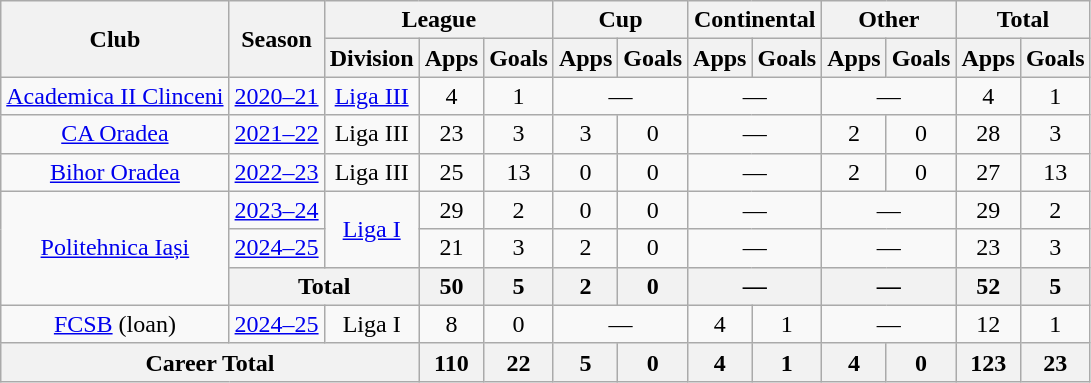<table class="wikitable" style="text-align: center">
<tr>
<th rowspan="2">Club</th>
<th rowspan="2">Season</th>
<th colspan="3">League</th>
<th colspan="2">Cup</th>
<th colspan="2">Continental</th>
<th colspan="2">Other</th>
<th colspan="2">Total</th>
</tr>
<tr>
<th>Division</th>
<th>Apps</th>
<th>Goals</th>
<th>Apps</th>
<th>Goals</th>
<th>Apps</th>
<th>Goals</th>
<th>Apps</th>
<th>Goals</th>
<th>Apps</th>
<th>Goals</th>
</tr>
<tr>
<td rowspan="1"><a href='#'>Academica II Clinceni</a></td>
<td><a href='#'>2020–21</a></td>
<td rowspan="1"><a href='#'>Liga III</a></td>
<td>4</td>
<td>1</td>
<td colspan="2">—</td>
<td colspan="2">—</td>
<td colspan="2">—</td>
<td>4</td>
<td>1</td>
</tr>
<tr>
<td rowspan="1"><a href='#'>CA Oradea</a></td>
<td><a href='#'>2021–22</a></td>
<td rowspan="1">Liga III</td>
<td>23</td>
<td>3</td>
<td>3</td>
<td>0</td>
<td colspan="2">—</td>
<td>2</td>
<td>0</td>
<td>28</td>
<td>3</td>
</tr>
<tr>
<td rowspan="1"><a href='#'>Bihor Oradea</a></td>
<td><a href='#'>2022–23</a></td>
<td rowspan="1">Liga III</td>
<td>25</td>
<td>13</td>
<td>0</td>
<td>0</td>
<td colspan="2">—</td>
<td>2</td>
<td>0</td>
<td>27</td>
<td>13</td>
</tr>
<tr>
<td rowspan="3"><a href='#'>Politehnica Iași</a></td>
<td><a href='#'>2023–24</a></td>
<td rowspan="2"><a href='#'>Liga I</a></td>
<td>29</td>
<td>2</td>
<td>0</td>
<td>0</td>
<td colspan="2">—</td>
<td colspan="2">—</td>
<td>29</td>
<td>2</td>
</tr>
<tr>
<td><a href='#'>2024–25</a></td>
<td>21</td>
<td>3</td>
<td>2</td>
<td>0</td>
<td colspan="2">—</td>
<td colspan="2">—</td>
<td>23</td>
<td>3</td>
</tr>
<tr>
<th colspan="2">Total</th>
<th>50</th>
<th>5</th>
<th>2</th>
<th>0</th>
<th colspan="2">—</th>
<th colspan="2">—</th>
<th>52</th>
<th>5</th>
</tr>
<tr>
<td rowspan="1"><a href='#'>FCSB</a> (loan)</td>
<td><a href='#'>2024–25</a></td>
<td rowspan="1">Liga I</td>
<td>8</td>
<td>0</td>
<td colspan="2">—</td>
<td>4</td>
<td>1</td>
<td colspan="2">—</td>
<td>12</td>
<td>1</td>
</tr>
<tr>
<th colspan="3">Career Total</th>
<th>110</th>
<th>22</th>
<th>5</th>
<th>0</th>
<th>4</th>
<th>1</th>
<th>4</th>
<th>0</th>
<th>123</th>
<th>23</th>
</tr>
</table>
